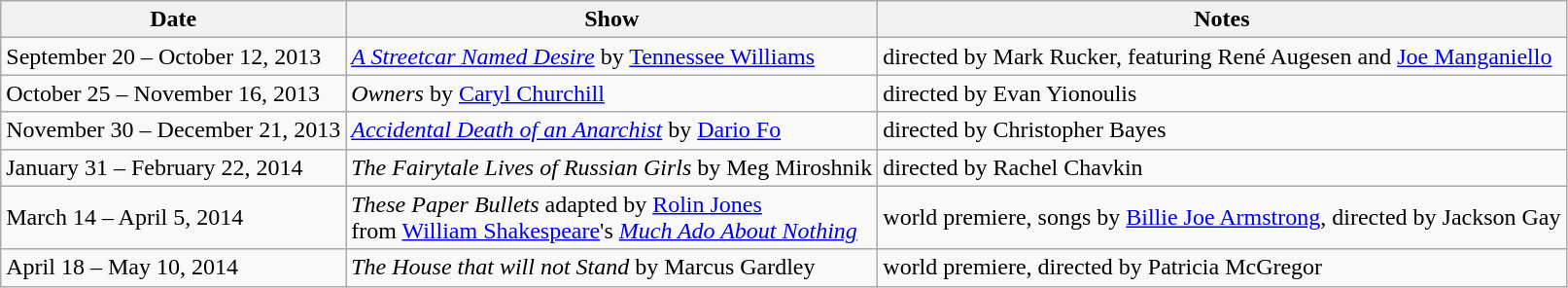<table class="wikitable">
<tr>
<th>Date</th>
<th>Show</th>
<th>Notes</th>
</tr>
<tr>
<td>September 20 – October 12, 2013</td>
<td><em><a href='#'>A Streetcar Named Desire</a></em> by <a href='#'>Tennessee Williams</a></td>
<td>directed by Mark Rucker, featuring René Augesen and <a href='#'>Joe Manganiello</a></td>
</tr>
<tr>
<td>October 25 – November 16, 2013</td>
<td><em>Owners</em> by <a href='#'>Caryl Churchill</a></td>
<td>directed by Evan Yionoulis</td>
</tr>
<tr>
<td>November 30 – December 21, 2013</td>
<td><em><a href='#'>Accidental Death of an Anarchist</a></em> by <a href='#'>Dario Fo</a></td>
<td>directed by Christopher Bayes</td>
</tr>
<tr>
<td>January 31 – February 22, 2014</td>
<td><em>The Fairytale Lives of Russian Girls</em> by Meg Miroshnik</td>
<td>directed by Rachel Chavkin</td>
</tr>
<tr>
<td>March 14 – April 5, 2014</td>
<td><em>These Paper Bullets</em> adapted by <a href='#'>Rolin Jones</a><br>from <a href='#'>William Shakespeare</a>'s <em><a href='#'>Much Ado About Nothing</a></em></td>
<td>world premiere, songs by <a href='#'>Billie Joe Armstrong</a>, directed by Jackson Gay</td>
</tr>
<tr>
<td>April 18 – May 10, 2014</td>
<td><em>The House that will not Stand</em> by Marcus Gardley</td>
<td>world premiere, directed by Patricia McGregor</td>
</tr>
</table>
